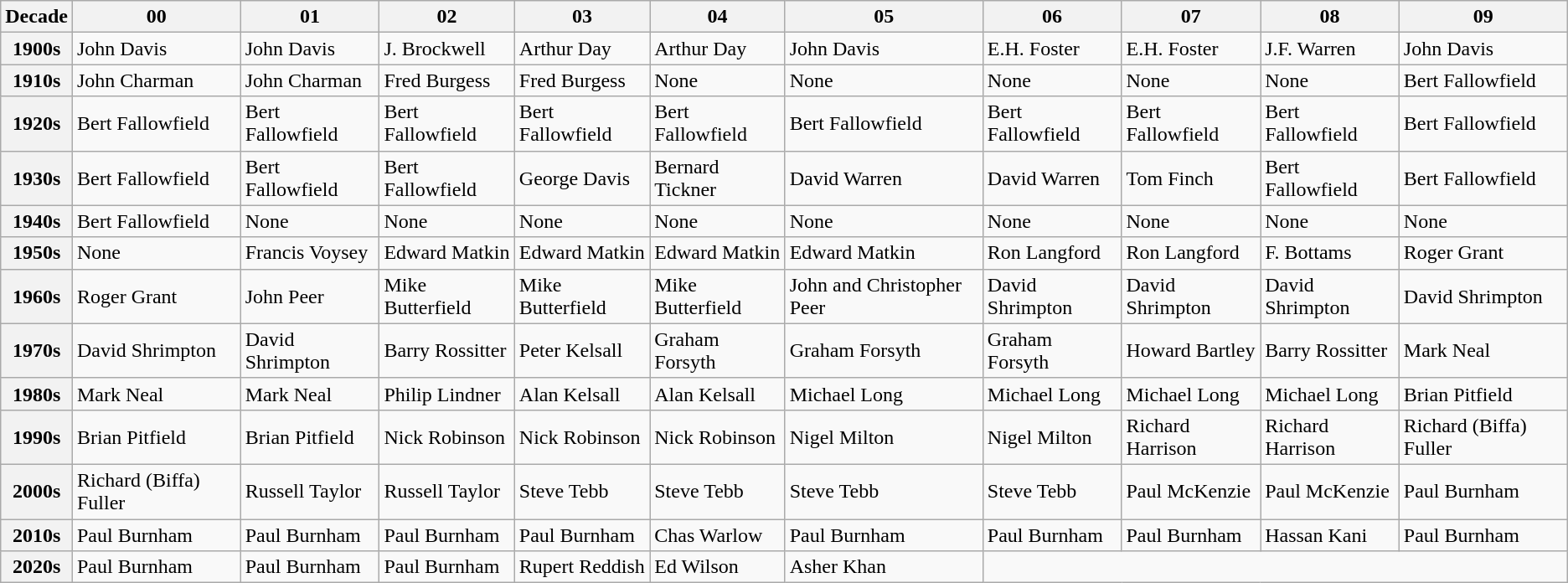<table border="1" class="wikitable">
<tr>
<th>Decade</th>
<th>00</th>
<th>01</th>
<th>02</th>
<th>03</th>
<th>04</th>
<th>05</th>
<th>06</th>
<th>07</th>
<th>08</th>
<th>09</th>
</tr>
<tr>
<th>1900s</th>
<td>John Davis</td>
<td>John Davis</td>
<td>J. Brockwell</td>
<td>Arthur Day</td>
<td>Arthur Day</td>
<td>John Davis</td>
<td>E.H. Foster</td>
<td>E.H. Foster</td>
<td>J.F. Warren</td>
<td>John Davis</td>
</tr>
<tr>
<th>1910s</th>
<td>John Charman</td>
<td>John Charman</td>
<td>Fred Burgess</td>
<td>Fred Burgess</td>
<td>None</td>
<td>None</td>
<td>None</td>
<td>None</td>
<td>None</td>
<td>Bert Fallowfield</td>
</tr>
<tr>
<th>1920s</th>
<td>Bert Fallowfield</td>
<td>Bert Fallowfield</td>
<td>Bert Fallowfield</td>
<td>Bert Fallowfield</td>
<td>Bert Fallowfield</td>
<td>Bert Fallowfield</td>
<td>Bert Fallowfield</td>
<td>Bert Fallowfield</td>
<td>Bert Fallowfield</td>
<td>Bert Fallowfield</td>
</tr>
<tr>
<th>1930s</th>
<td>Bert Fallowfield</td>
<td>Bert Fallowfield</td>
<td>Bert Fallowfield</td>
<td>George Davis</td>
<td>Bernard Tickner</td>
<td>David Warren</td>
<td>David Warren</td>
<td>Tom Finch</td>
<td>Bert Fallowfield</td>
<td>Bert Fallowfield</td>
</tr>
<tr>
<th>1940s</th>
<td>Bert Fallowfield</td>
<td>None</td>
<td>None</td>
<td>None</td>
<td>None</td>
<td>None</td>
<td>None</td>
<td>None</td>
<td>None</td>
<td>None</td>
</tr>
<tr>
<th>1950s</th>
<td>None</td>
<td>Francis Voysey</td>
<td>Edward Matkin</td>
<td>Edward Matkin</td>
<td>Edward Matkin</td>
<td>Edward Matkin</td>
<td>Ron Langford</td>
<td>Ron Langford</td>
<td>F. Bottams</td>
<td>Roger Grant</td>
</tr>
<tr>
<th>1960s</th>
<td>Roger Grant</td>
<td>John Peer</td>
<td>Mike Butterfield</td>
<td>Mike Butterfield</td>
<td>Mike Butterfield</td>
<td>John and Christopher Peer</td>
<td>David Shrimpton</td>
<td>David Shrimpton</td>
<td>David Shrimpton</td>
<td>David Shrimpton</td>
</tr>
<tr>
<th>1970s</th>
<td>David Shrimpton</td>
<td>David Shrimpton</td>
<td>Barry Rossitter</td>
<td>Peter Kelsall</td>
<td>Graham Forsyth</td>
<td>Graham Forsyth</td>
<td>Graham Forsyth</td>
<td>Howard Bartley</td>
<td>Barry Rossitter</td>
<td>Mark Neal</td>
</tr>
<tr>
<th>1980s</th>
<td>Mark Neal</td>
<td>Mark Neal</td>
<td>Philip Lindner</td>
<td>Alan Kelsall</td>
<td>Alan Kelsall</td>
<td>Michael Long</td>
<td>Michael Long</td>
<td>Michael Long</td>
<td>Michael Long</td>
<td>Brian Pitfield</td>
</tr>
<tr>
<th>1990s</th>
<td>Brian Pitfield</td>
<td>Brian Pitfield</td>
<td>Nick Robinson</td>
<td>Nick Robinson</td>
<td>Nick Robinson</td>
<td>Nigel Milton</td>
<td>Nigel Milton</td>
<td>Richard Harrison</td>
<td>Richard Harrison</td>
<td>Richard (Biffa) Fuller</td>
</tr>
<tr>
<th>2000s</th>
<td>Richard (Biffa) Fuller</td>
<td>Russell Taylor</td>
<td>Russell Taylor</td>
<td>Steve Tebb</td>
<td>Steve Tebb</td>
<td>Steve Tebb</td>
<td>Steve Tebb</td>
<td>Paul McKenzie</td>
<td>Paul McKenzie</td>
<td>Paul Burnham</td>
</tr>
<tr>
<th>2010s</th>
<td>Paul Burnham</td>
<td>Paul Burnham</td>
<td>Paul Burnham</td>
<td>Paul Burnham</td>
<td>Chas Warlow</td>
<td>Paul Burnham</td>
<td>Paul Burnham</td>
<td>Paul Burnham</td>
<td>Hassan Kani</td>
<td>Paul Burnham</td>
</tr>
<tr>
<th>2020s</th>
<td>Paul Burnham</td>
<td>Paul Burnham</td>
<td>Paul Burnham</td>
<td>Rupert Reddish</td>
<td>Ed Wilson</td>
<td>Asher Khan</td>
</tr>
</table>
